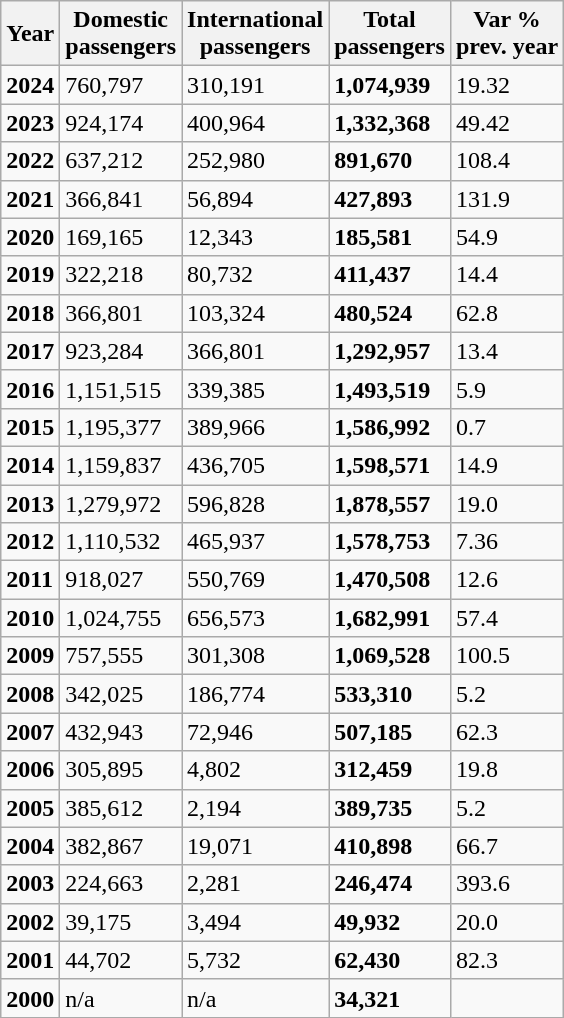<table class=wikitable>
<tr>
<th>Year</th>
<th>Domestic<br>passengers</th>
<th>International<br>passengers</th>
<th>Total<br>passengers</th>
<th>Var %<br>prev. year</th>
</tr>
<tr>
<td><strong>2024</strong></td>
<td>760,797</td>
<td>310,191</td>
<td><strong>1,074,939</strong></td>
<td>19.32</td>
</tr>
<tr>
<td><strong>2023</strong></td>
<td>924,174</td>
<td>400,964</td>
<td><strong>1,332,368</strong></td>
<td>49.42</td>
</tr>
<tr>
<td><strong>2022</strong></td>
<td>637,212</td>
<td>252,980</td>
<td><strong>891,670</strong></td>
<td>108.4</td>
</tr>
<tr>
<td><strong>2021</strong></td>
<td>366,841</td>
<td>56,894</td>
<td><strong>427,893</strong></td>
<td>131.9</td>
</tr>
<tr>
<td><strong>2020</strong></td>
<td>169,165</td>
<td>12,343</td>
<td><strong>185,581</strong></td>
<td>54.9</td>
</tr>
<tr>
<td><strong>2019</strong></td>
<td>322,218</td>
<td>80,732</td>
<td><strong>411,437</strong></td>
<td>14.4</td>
</tr>
<tr>
<td><strong>2018</strong></td>
<td>366,801</td>
<td>103,324</td>
<td><strong>480,524</strong></td>
<td>62.8</td>
</tr>
<tr>
<td><strong>2017</strong></td>
<td>923,284</td>
<td>366,801</td>
<td><strong>1,292,957</strong></td>
<td>13.4</td>
</tr>
<tr>
<td><strong>2016</strong></td>
<td>1,151,515</td>
<td>339,385</td>
<td><strong>1,493,519</strong></td>
<td>5.9</td>
</tr>
<tr>
<td><strong>2015</strong></td>
<td>1,195,377</td>
<td>389,966</td>
<td><strong>1,586,992</strong></td>
<td>0.7</td>
</tr>
<tr>
<td><strong>2014</strong></td>
<td>1,159,837</td>
<td>436,705</td>
<td><strong>1,598,571</strong></td>
<td>14.9</td>
</tr>
<tr>
<td><strong>2013</strong></td>
<td>1,279,972</td>
<td>596,828</td>
<td><strong>1,878,557</strong></td>
<td>19.0</td>
</tr>
<tr>
<td><strong>2012</strong></td>
<td>1,110,532</td>
<td>465,937</td>
<td><strong>1,578,753</strong></td>
<td>7.36</td>
</tr>
<tr>
<td><strong>2011</strong></td>
<td>918,027</td>
<td>550,769</td>
<td><strong>1,470,508</strong></td>
<td>12.6</td>
</tr>
<tr>
<td><strong>2010</strong></td>
<td>1,024,755</td>
<td>656,573</td>
<td><strong>1,682,991</strong></td>
<td>57.4</td>
</tr>
<tr>
<td><strong>2009</strong></td>
<td>757,555</td>
<td>301,308</td>
<td><strong>1,069,528</strong></td>
<td>100.5</td>
</tr>
<tr>
<td><strong>2008</strong></td>
<td>342,025</td>
<td>186,774</td>
<td><strong>533,310</strong></td>
<td>5.2</td>
</tr>
<tr>
<td><strong>2007</strong></td>
<td>432,943</td>
<td>72,946</td>
<td><strong>507,185</strong></td>
<td>62.3</td>
</tr>
<tr>
<td><strong>2006</strong></td>
<td>305,895</td>
<td>4,802</td>
<td><strong>312,459</strong></td>
<td>19.8</td>
</tr>
<tr>
<td><strong>2005</strong></td>
<td>385,612</td>
<td>2,194</td>
<td><strong>389,735</strong></td>
<td>5.2</td>
</tr>
<tr>
<td><strong>2004</strong></td>
<td>382,867</td>
<td>19,071</td>
<td><strong>410,898</strong></td>
<td>66.7</td>
</tr>
<tr>
<td><strong>2003</strong></td>
<td>224,663</td>
<td>2,281</td>
<td><strong>246,474</strong></td>
<td>393.6</td>
</tr>
<tr>
<td><strong>2002</strong></td>
<td>39,175</td>
<td>3,494</td>
<td><strong>49,932</strong></td>
<td>20.0</td>
</tr>
<tr>
<td><strong>2001</strong></td>
<td>44,702</td>
<td>5,732</td>
<td><strong>62,430</strong></td>
<td>82.3</td>
</tr>
<tr>
<td><strong>2000</strong></td>
<td>n/a</td>
<td>n/a</td>
<td><strong>34,321</strong></td>
<td></td>
</tr>
</table>
